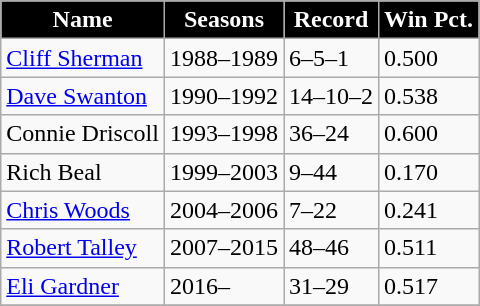<table class="wikitable sortable">
<tr style="text-align:center;  background:black; color:white">
<td><strong>Name</strong></td>
<td><strong>Seasons</strong></td>
<td><strong>Record</strong></td>
<td><strong>Win Pct.</strong></td>
</tr>
<tr>
<td><a href='#'>Cliff Sherman</a></td>
<td>1988–1989</td>
<td>6–5–1</td>
<td>0.500</td>
</tr>
<tr>
<td><a href='#'>Dave Swanton</a></td>
<td>1990–1992</td>
<td>14–10–2</td>
<td>0.538</td>
</tr>
<tr>
<td>Connie Driscoll</td>
<td>1993–1998</td>
<td>36–24</td>
<td>0.600</td>
</tr>
<tr>
<td>Rich Beal</td>
<td>1999–2003</td>
<td>9–44</td>
<td>0.170</td>
</tr>
<tr>
<td><a href='#'>Chris Woods</a></td>
<td>2004–2006</td>
<td>7–22</td>
<td>0.241</td>
</tr>
<tr>
<td><a href='#'>Robert Talley</a></td>
<td>2007–2015</td>
<td>48–46</td>
<td>0.511</td>
</tr>
<tr>
<td><a href='#'>Eli Gardner</a></td>
<td>2016–</td>
<td>31–29</td>
<td>0.517</td>
</tr>
<tr>
</tr>
</table>
